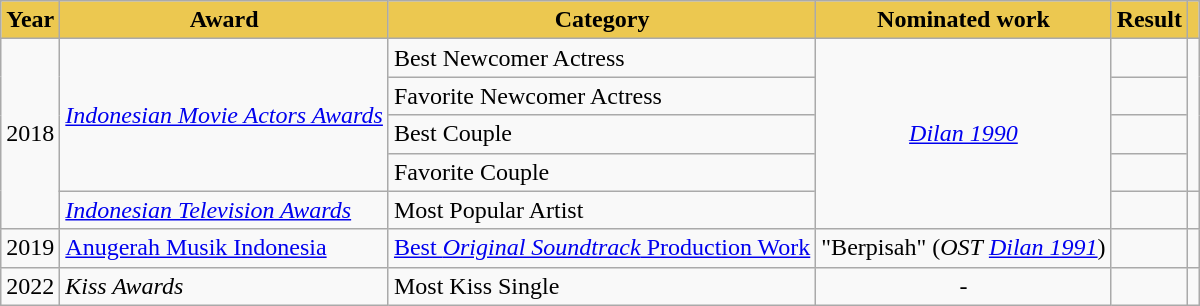<table class="wikitable unsortable">
<tr>
<th style="background-color:#ECC850; color:"black">Year</th>
<th style="background-color:#ECC850; color:"black">Award</th>
<th style="background-color:#ECC850; color:"black">Category</th>
<th style="background-color:#ECC850; color:"black">Nominated work</th>
<th style="background-color:#ECC850; color:"black>Result</th>
<th style="background-color:#ECC850; color:"black"></th>
</tr>
<tr>
<td rowspan="5">2018</td>
<td rowspan="4"><em><a href='#'>Indonesian Movie Actors Awards</a></em></td>
<td>Best Newcomer Actress</td>
<td rowspan="5" align="center"><em><a href='#'>Dilan 1990</a></em></td>
<td></td>
<td rowspan="4" align="center"></td>
</tr>
<tr>
<td>Favorite Newcomer Actress</td>
<td></td>
</tr>
<tr>
<td>Best Couple </td>
<td></td>
</tr>
<tr>
<td>Favorite Couple </td>
<td></td>
</tr>
<tr>
<td><em><a href='#'>Indonesian Television Awards</a></em></td>
<td>Most Popular Artist</td>
<td></td>
<td align="center"></td>
</tr>
<tr>
<td>2019</td>
<td><a href='#'>Anugerah Musik Indonesia</a></td>
<td><a href='#'>Best <em>Original Soundtrack</em> Production Work</a> </td>
<td align="center">"Berpisah" (<em>OST</em> <em><a href='#'>Dilan 1991</a></em>)</td>
<td></td>
<td align="center"></td>
</tr>
<tr>
<td>2022</td>
<td><em>Kiss Awards</em></td>
<td>Most Kiss Single</td>
<td align="center">-</td>
<td></td>
<td align="center"></td>
</tr>
</table>
